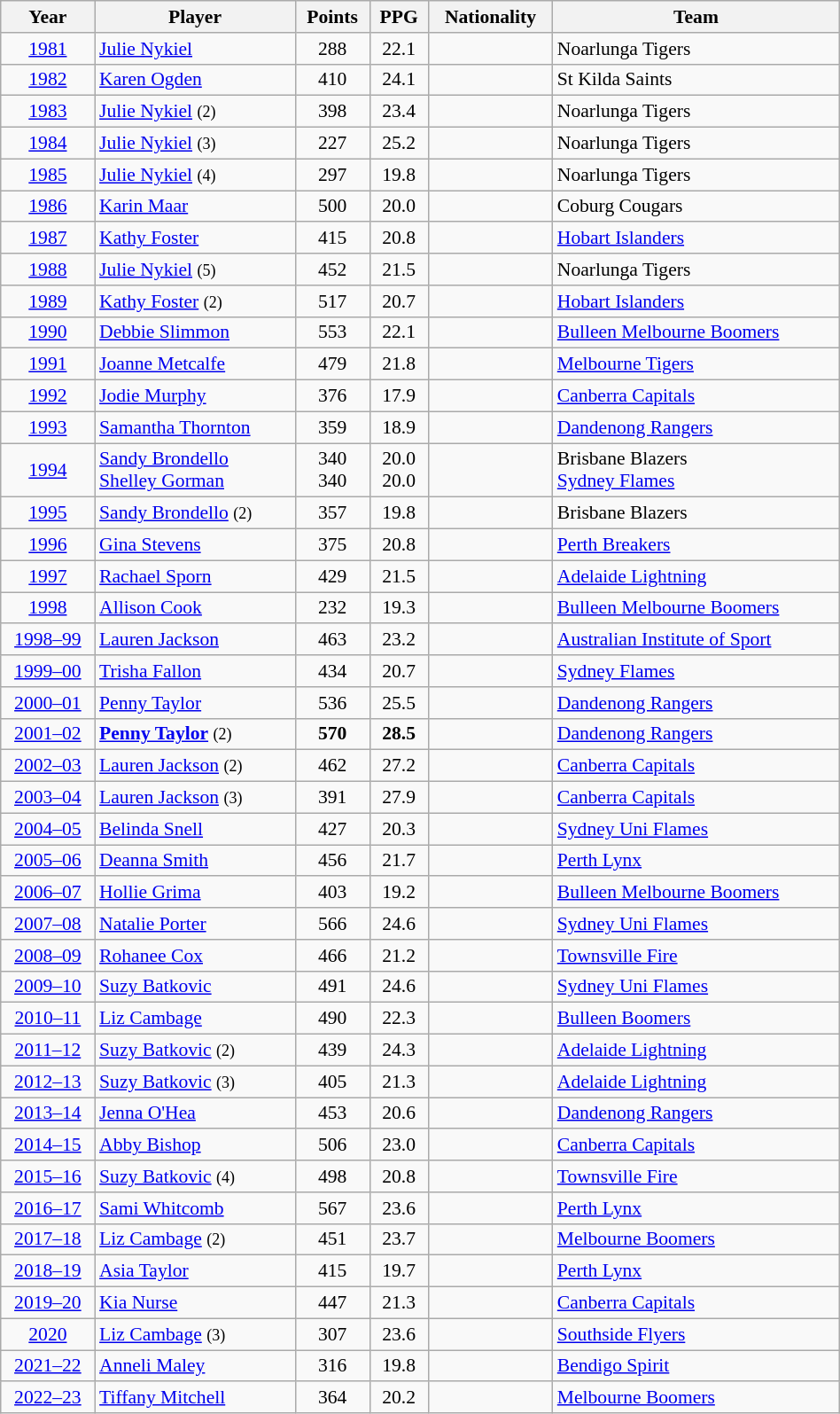<table class="wikitable sortable" style="width: 50%; text-align:center; font-size:90%">
<tr>
<th>Year</th>
<th>Player</th>
<th>Points</th>
<th>PPG</th>
<th>Nationality</th>
<th>Team</th>
</tr>
<tr>
<td><a href='#'>1981</a></td>
<td style="text-align: left"><a href='#'>Julie Nykiel</a></td>
<td>288</td>
<td>22.1</td>
<td style="text-align: left"></td>
<td style="text-align: left">Noarlunga Tigers</td>
</tr>
<tr>
<td><a href='#'>1982</a></td>
<td style="text-align: left"><a href='#'>Karen Ogden</a></td>
<td>410</td>
<td>24.1</td>
<td style="text-align: left"></td>
<td style="text-align: left">St Kilda Saints</td>
</tr>
<tr>
<td><a href='#'>1983</a></td>
<td style="text-align: left"><a href='#'>Julie Nykiel</a> <small>(2)</small></td>
<td>398</td>
<td>23.4</td>
<td style="text-align: left"></td>
<td style="text-align: left">Noarlunga Tigers</td>
</tr>
<tr>
<td><a href='#'>1984</a></td>
<td style="text-align: left"><a href='#'>Julie Nykiel</a> <small>(3)</small></td>
<td>227</td>
<td>25.2</td>
<td style="text-align: left"></td>
<td style="text-align: left">Noarlunga Tigers</td>
</tr>
<tr>
<td><a href='#'>1985</a></td>
<td style="text-align: left"><a href='#'>Julie Nykiel</a> <small>(4)</small></td>
<td>297</td>
<td>19.8</td>
<td style="text-align: left"></td>
<td style="text-align: left">Noarlunga Tigers</td>
</tr>
<tr>
<td><a href='#'>1986</a></td>
<td style="text-align: left"><a href='#'>Karin Maar</a></td>
<td>500</td>
<td>20.0</td>
<td style="text-align: left"></td>
<td style="text-align: left">Coburg Cougars</td>
</tr>
<tr>
<td><a href='#'>1987</a></td>
<td style="text-align: left"><a href='#'>Kathy Foster</a></td>
<td>415</td>
<td>20.8</td>
<td style="text-align: left"></td>
<td style="text-align: left"><a href='#'>Hobart Islanders</a></td>
</tr>
<tr>
<td><a href='#'>1988</a></td>
<td style="text-align: left"><a href='#'>Julie Nykiel</a> <small>(5)</small></td>
<td>452</td>
<td>21.5</td>
<td style="text-align: left"></td>
<td style="text-align: left">Noarlunga Tigers</td>
</tr>
<tr>
<td><a href='#'>1989</a></td>
<td style="text-align: left"><a href='#'>Kathy Foster</a> <small>(2)</small></td>
<td>517</td>
<td>20.7</td>
<td style="text-align: left"></td>
<td style="text-align: left"><a href='#'>Hobart Islanders</a></td>
</tr>
<tr>
<td><a href='#'>1990</a></td>
<td style="text-align: left"><a href='#'>Debbie Slimmon</a></td>
<td>553</td>
<td>22.1</td>
<td style="text-align: left"></td>
<td style="text-align: left"><a href='#'>Bulleen Melbourne Boomers</a></td>
</tr>
<tr>
<td><a href='#'>1991</a></td>
<td style="text-align: left"><a href='#'>Joanne Metcalfe</a></td>
<td>479</td>
<td>21.8</td>
<td style="text-align: left"></td>
<td style="text-align: left"><a href='#'>Melbourne Tigers</a></td>
</tr>
<tr>
<td><a href='#'>1992</a></td>
<td style="text-align: left"><a href='#'>Jodie Murphy</a></td>
<td>376</td>
<td>17.9</td>
<td style="text-align: left"></td>
<td style="text-align: left"><a href='#'>Canberra Capitals</a></td>
</tr>
<tr>
<td><a href='#'>1993</a></td>
<td style="text-align: left"><a href='#'>Samantha Thornton</a></td>
<td>359</td>
<td>18.9</td>
<td style="text-align: left"></td>
<td style="text-align: left"><a href='#'>Dandenong Rangers</a></td>
</tr>
<tr>
<td><a href='#'>1994</a></td>
<td style="text-align: left"><a href='#'>Sandy Brondello</a> <br> <a href='#'>Shelley Gorman</a></td>
<td>340 <br> 340</td>
<td>20.0 <br> 20.0</td>
<td style="text-align: left"> <br> </td>
<td style="text-align: left">Brisbane Blazers <br> <a href='#'>Sydney Flames</a></td>
</tr>
<tr>
<td><a href='#'>1995</a></td>
<td style="text-align: left"><a href='#'>Sandy Brondello</a> <small>(2)</small></td>
<td>357</td>
<td>19.8</td>
<td style="text-align: left"></td>
<td style="text-align: left">Brisbane Blazers</td>
</tr>
<tr>
<td><a href='#'>1996</a></td>
<td style="text-align: left"><a href='#'>Gina Stevens</a></td>
<td>375</td>
<td>20.8</td>
<td style="text-align: left"></td>
<td style="text-align: left"><a href='#'>Perth Breakers</a></td>
</tr>
<tr>
<td><a href='#'>1997</a></td>
<td style="text-align: left"><a href='#'>Rachael Sporn</a></td>
<td>429</td>
<td>21.5</td>
<td style="text-align: left"></td>
<td style="text-align: left"><a href='#'>Adelaide Lightning</a></td>
</tr>
<tr>
<td><a href='#'>1998</a></td>
<td style="text-align: left"><a href='#'>Allison Cook</a></td>
<td>232</td>
<td>19.3</td>
<td style="text-align: left"></td>
<td style="text-align: left"><a href='#'>Bulleen Melbourne Boomers</a></td>
</tr>
<tr>
<td><a href='#'>1998–99</a></td>
<td style="text-align: left"><a href='#'>Lauren Jackson</a></td>
<td>463</td>
<td>23.2</td>
<td style="text-align: left"></td>
<td style="text-align: left"><a href='#'>Australian Institute of Sport</a></td>
</tr>
<tr>
<td><a href='#'>1999–00</a></td>
<td style="text-align: left"><a href='#'>Trisha Fallon</a></td>
<td>434</td>
<td>20.7</td>
<td style="text-align: left"></td>
<td style="text-align: left"><a href='#'>Sydney Flames</a></td>
</tr>
<tr>
<td><a href='#'>2000–01</a></td>
<td style="text-align: left"><a href='#'>Penny Taylor</a></td>
<td>536</td>
<td>25.5</td>
<td style="text-align: left"></td>
<td style="text-align: left"><a href='#'>Dandenong Rangers</a></td>
</tr>
<tr>
<td><a href='#'>2001–02</a></td>
<td style="text-align: left"><strong><a href='#'>Penny Taylor</a></strong> <small>(2)</small></td>
<td><strong>570</strong></td>
<td><strong>28.5</strong></td>
<td style="text-align: left"></td>
<td style="text-align: left"><a href='#'>Dandenong Rangers</a></td>
</tr>
<tr>
<td><a href='#'>2002–03</a></td>
<td style="text-align: left"><a href='#'>Lauren Jackson</a> <small>(2)</small></td>
<td>462</td>
<td>27.2</td>
<td style="text-align: left"></td>
<td style="text-align: left"><a href='#'>Canberra Capitals</a></td>
</tr>
<tr>
<td><a href='#'>2003–04</a></td>
<td style="text-align: left"><a href='#'>Lauren Jackson</a> <small>(3)</small></td>
<td>391</td>
<td>27.9</td>
<td style="text-align: left"></td>
<td style="text-align: left"><a href='#'>Canberra Capitals</a></td>
</tr>
<tr>
<td><a href='#'>2004–05</a></td>
<td style="text-align: left"><a href='#'>Belinda Snell</a></td>
<td>427</td>
<td>20.3</td>
<td style="text-align: left"></td>
<td style="text-align: left"><a href='#'>Sydney Uni Flames</a></td>
</tr>
<tr>
<td><a href='#'>2005–06</a></td>
<td style="text-align: left"><a href='#'>Deanna Smith</a></td>
<td>456</td>
<td>21.7</td>
<td style="text-align: left"></td>
<td style="text-align: left"><a href='#'>Perth Lynx</a></td>
</tr>
<tr>
<td><a href='#'>2006–07</a></td>
<td style="text-align: left"><a href='#'>Hollie Grima</a></td>
<td>403</td>
<td>19.2</td>
<td style="text-align: left"></td>
<td style="text-align: left"><a href='#'>Bulleen Melbourne Boomers</a></td>
</tr>
<tr>
<td><a href='#'>2007–08</a></td>
<td style="text-align: left"><a href='#'>Natalie Porter</a></td>
<td>566</td>
<td>24.6</td>
<td style="text-align: left"></td>
<td style="text-align: left"><a href='#'>Sydney Uni Flames</a></td>
</tr>
<tr>
<td><a href='#'>2008–09</a></td>
<td style="text-align: left"><a href='#'>Rohanee Cox</a></td>
<td>466</td>
<td>21.2</td>
<td style="text-align: left"></td>
<td style="text-align: left"><a href='#'>Townsville Fire</a></td>
</tr>
<tr>
<td><a href='#'>2009–10</a></td>
<td style="text-align: left"><a href='#'>Suzy Batkovic</a></td>
<td>491</td>
<td>24.6</td>
<td style="text-align: left"></td>
<td style="text-align: left"><a href='#'>Sydney Uni Flames</a></td>
</tr>
<tr>
<td><a href='#'>2010–11</a></td>
<td style="text-align: left"><a href='#'>Liz Cambage</a></td>
<td>490</td>
<td>22.3</td>
<td style="text-align: left"></td>
<td style="text-align: left"><a href='#'>Bulleen Boomers</a></td>
</tr>
<tr>
<td><a href='#'>2011–12</a></td>
<td style="text-align: left"><a href='#'>Suzy Batkovic</a> <small>(2)</small></td>
<td>439</td>
<td>24.3</td>
<td style="text-align: left"></td>
<td style="text-align: left"><a href='#'>Adelaide Lightning</a></td>
</tr>
<tr>
<td><a href='#'>2012–13</a></td>
<td style="text-align: left"><a href='#'>Suzy Batkovic</a> <small>(3)</small></td>
<td>405</td>
<td>21.3</td>
<td style="text-align: left"></td>
<td style="text-align: left"><a href='#'>Adelaide Lightning</a></td>
</tr>
<tr>
<td><a href='#'>2013–14</a></td>
<td style="text-align: left"><a href='#'>Jenna O'Hea</a></td>
<td>453</td>
<td>20.6</td>
<td style="text-align: left"></td>
<td style="text-align: left"><a href='#'>Dandenong Rangers</a></td>
</tr>
<tr>
<td><a href='#'>2014–15</a></td>
<td style="text-align: left"><a href='#'>Abby Bishop</a></td>
<td>506</td>
<td>23.0</td>
<td style="text-align: left"></td>
<td style="text-align: left"><a href='#'>Canberra Capitals</a></td>
</tr>
<tr>
<td><a href='#'>2015–16</a></td>
<td style="text-align: left"><a href='#'>Suzy Batkovic</a> <small>(4)</small></td>
<td>498</td>
<td>20.8</td>
<td style="text-align: left"></td>
<td style="text-align: left"><a href='#'>Townsville Fire</a></td>
</tr>
<tr>
<td><a href='#'>2016–17</a></td>
<td style="text-align: left"><a href='#'>Sami Whitcomb</a></td>
<td>567</td>
<td>23.6</td>
<td style="text-align: left"></td>
<td style="text-align: left"><a href='#'>Perth Lynx</a></td>
</tr>
<tr>
<td><a href='#'>2017–18</a></td>
<td style="text-align: left"><a href='#'>Liz Cambage</a> <small>(2)</small></td>
<td>451</td>
<td>23.7</td>
<td style="text-align: left"></td>
<td style="text-align: left"><a href='#'>Melbourne Boomers</a></td>
</tr>
<tr>
<td><a href='#'>2018–19</a></td>
<td style="text-align: left"><a href='#'>Asia Taylor</a></td>
<td>415</td>
<td>19.7</td>
<td style="text-align: left"></td>
<td style="text-align: left"><a href='#'>Perth Lynx</a></td>
</tr>
<tr>
<td><a href='#'>2019–20</a></td>
<td style="text-align: left"><a href='#'>Kia Nurse</a></td>
<td>447</td>
<td>21.3</td>
<td style="text-align: left"></td>
<td style="text-align: left"><a href='#'>Canberra Capitals</a></td>
</tr>
<tr>
<td><a href='#'>2020</a></td>
<td style="text-align: left"><a href='#'>Liz Cambage</a> <small>(3)</small></td>
<td>307</td>
<td>23.6</td>
<td style="text-align: left"></td>
<td style="text-align: left"><a href='#'>Southside Flyers</a></td>
</tr>
<tr>
<td><a href='#'>2021–22</a></td>
<td style="text-align: left"><a href='#'>Anneli Maley</a></td>
<td>316</td>
<td>19.8</td>
<td style="text-align: left"></td>
<td style="text-align: left"><a href='#'>Bendigo Spirit</a></td>
</tr>
<tr>
<td><a href='#'>2022–23</a></td>
<td style="text-align: left"><a href='#'>Tiffany Mitchell</a></td>
<td>364</td>
<td>20.2</td>
<td style="text-align: left"></td>
<td style="text-align: left"><a href='#'>Melbourne Boomers</a></td>
</tr>
</table>
